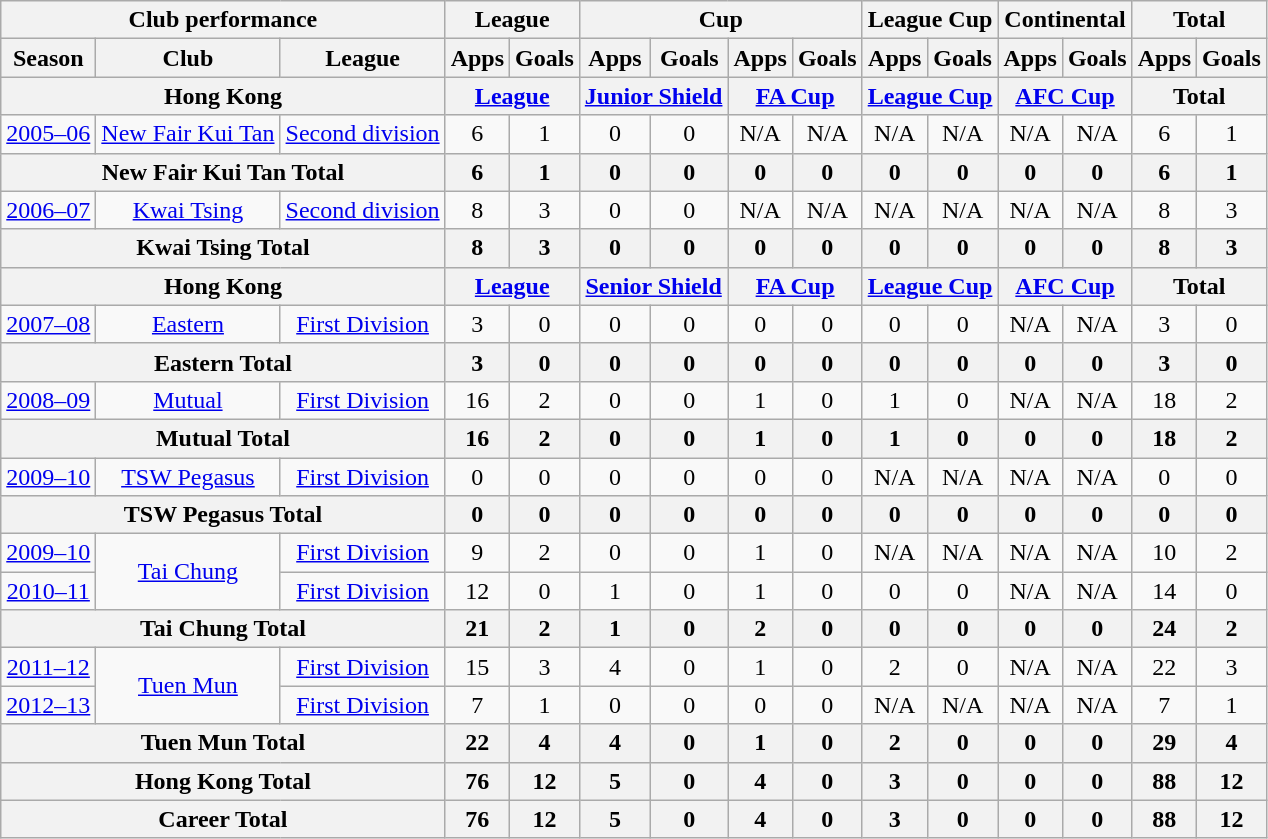<table class="wikitable" style="text-align: center;">
<tr>
<th colspan="3">Club performance</th>
<th colspan="2">League</th>
<th colspan="4">Cup</th>
<th colspan="2">League Cup</th>
<th colspan="2">Continental</th>
<th colspan="2">Total</th>
</tr>
<tr>
<th>Season</th>
<th>Club</th>
<th>League</th>
<th>Apps</th>
<th>Goals</th>
<th>Apps</th>
<th>Goals</th>
<th>Apps</th>
<th>Goals</th>
<th>Apps</th>
<th>Goals</th>
<th>Apps</th>
<th>Goals</th>
<th>Apps</th>
<th>Goals</th>
</tr>
<tr>
<th colspan="3">Hong Kong</th>
<th colspan="2"><a href='#'>League</a></th>
<th colspan="2"><a href='#'>Junior Shield</a></th>
<th colspan="2"><a href='#'>FA Cup</a></th>
<th colspan="2"><a href='#'>League Cup</a></th>
<th colspan="2"><a href='#'>AFC Cup</a></th>
<th colspan="2">Total</th>
</tr>
<tr>
<td><a href='#'>2005–06</a></td>
<td valign="center"><a href='#'>New Fair Kui Tan</a></td>
<td><a href='#'>Second division</a></td>
<td>6</td>
<td>1</td>
<td>0</td>
<td>0</td>
<td>N/A</td>
<td>N/A</td>
<td>N/A</td>
<td>N/A</td>
<td>N/A</td>
<td>N/A</td>
<td>6</td>
<td>1</td>
</tr>
<tr>
<th colspan="3">New Fair Kui Tan Total</th>
<th>6</th>
<th>1</th>
<th>0</th>
<th>0</th>
<th>0</th>
<th>0</th>
<th>0</th>
<th>0</th>
<th>0</th>
<th>0</th>
<th>6</th>
<th>1</th>
</tr>
<tr>
<td><a href='#'>2006–07</a></td>
<td valign="center"><a href='#'>Kwai Tsing</a></td>
<td><a href='#'>Second division</a></td>
<td>8</td>
<td>3</td>
<td>0</td>
<td>0</td>
<td>N/A</td>
<td>N/A</td>
<td>N/A</td>
<td>N/A</td>
<td>N/A</td>
<td>N/A</td>
<td>8</td>
<td>3</td>
</tr>
<tr>
<th colspan="3">Kwai Tsing Total</th>
<th>8</th>
<th>3</th>
<th>0</th>
<th>0</th>
<th>0</th>
<th>0</th>
<th>0</th>
<th>0</th>
<th>0</th>
<th>0</th>
<th>8</th>
<th>3</th>
</tr>
<tr>
<th colspan="3">Hong Kong</th>
<th colspan="2"><a href='#'>League</a></th>
<th colspan="2"><a href='#'>Senior Shield</a></th>
<th colspan="2"><a href='#'>FA Cup</a></th>
<th colspan="2"><a href='#'>League Cup</a></th>
<th colspan="2"><a href='#'>AFC Cup</a></th>
<th colspan="2">Total</th>
</tr>
<tr>
<td><a href='#'>2007–08</a></td>
<td valign="center"><a href='#'>Eastern</a></td>
<td><a href='#'>First Division</a></td>
<td>3</td>
<td>0</td>
<td>0</td>
<td>0</td>
<td>0</td>
<td>0</td>
<td>0</td>
<td>0</td>
<td>N/A</td>
<td>N/A</td>
<td>3</td>
<td>0</td>
</tr>
<tr>
<th colspan="3">Eastern Total</th>
<th>3</th>
<th>0</th>
<th>0</th>
<th>0</th>
<th>0</th>
<th>0</th>
<th>0</th>
<th>0</th>
<th>0</th>
<th>0</th>
<th>3</th>
<th>0</th>
</tr>
<tr>
<td><a href='#'>2008–09</a></td>
<td valign="center"><a href='#'>Mutual</a></td>
<td><a href='#'>First Division</a></td>
<td>16</td>
<td>2</td>
<td>0</td>
<td>0</td>
<td>1</td>
<td>0</td>
<td>1</td>
<td>0</td>
<td>N/A</td>
<td>N/A</td>
<td>18</td>
<td>2</td>
</tr>
<tr>
<th colspan="3">Mutual Total</th>
<th>16</th>
<th>2</th>
<th>0</th>
<th>0</th>
<th>1</th>
<th>0</th>
<th>1</th>
<th>0</th>
<th>0</th>
<th>0</th>
<th>18</th>
<th>2</th>
</tr>
<tr>
<td><a href='#'>2009–10</a></td>
<td valign="center"><a href='#'>TSW Pegasus</a></td>
<td><a href='#'>First Division</a></td>
<td>0</td>
<td>0</td>
<td>0</td>
<td>0</td>
<td>0</td>
<td>0</td>
<td>N/A</td>
<td>N/A</td>
<td>N/A</td>
<td>N/A</td>
<td>0</td>
<td>0</td>
</tr>
<tr>
<th colspan="3">TSW Pegasus Total</th>
<th>0</th>
<th>0</th>
<th>0</th>
<th>0</th>
<th>0</th>
<th>0</th>
<th>0</th>
<th>0</th>
<th>0</th>
<th>0</th>
<th>0</th>
<th>0</th>
</tr>
<tr>
<td><a href='#'>2009–10</a></td>
<td rowspan="2" valign="center"><a href='#'>Tai Chung</a></td>
<td><a href='#'>First Division</a></td>
<td>9</td>
<td>2</td>
<td>0</td>
<td>0</td>
<td>1</td>
<td>0</td>
<td>N/A</td>
<td>N/A</td>
<td>N/A</td>
<td>N/A</td>
<td>10</td>
<td>2</td>
</tr>
<tr>
<td><a href='#'>2010–11</a></td>
<td><a href='#'>First Division</a></td>
<td>12</td>
<td>0</td>
<td>1</td>
<td>0</td>
<td>1</td>
<td>0</td>
<td>0</td>
<td>0</td>
<td>N/A</td>
<td>N/A</td>
<td>14</td>
<td>0</td>
</tr>
<tr>
<th colspan="3">Tai Chung Total</th>
<th>21</th>
<th>2</th>
<th>1</th>
<th>0</th>
<th>2</th>
<th>0</th>
<th>0</th>
<th>0</th>
<th>0</th>
<th>0</th>
<th>24</th>
<th>2</th>
</tr>
<tr>
<td><a href='#'>2011–12</a></td>
<td rowspan="2" valign="center"><a href='#'>Tuen Mun</a></td>
<td><a href='#'>First Division</a></td>
<td>15</td>
<td>3</td>
<td>4</td>
<td>0</td>
<td>1</td>
<td>0</td>
<td>2</td>
<td>0</td>
<td>N/A</td>
<td>N/A</td>
<td>22</td>
<td>3</td>
</tr>
<tr>
<td><a href='#'>2012–13</a></td>
<td><a href='#'>First Division</a></td>
<td>7</td>
<td>1</td>
<td>0</td>
<td>0</td>
<td>0</td>
<td>0</td>
<td>N/A</td>
<td>N/A</td>
<td>N/A</td>
<td>N/A</td>
<td>7</td>
<td>1</td>
</tr>
<tr>
<th colspan="3">Tuen Mun Total</th>
<th>22</th>
<th>4</th>
<th>4</th>
<th>0</th>
<th>1</th>
<th>0</th>
<th>2</th>
<th>0</th>
<th>0</th>
<th>0</th>
<th>29</th>
<th>4</th>
</tr>
<tr>
<th colspan="3">Hong Kong Total</th>
<th>76</th>
<th>12</th>
<th>5</th>
<th>0</th>
<th>4</th>
<th>0</th>
<th>3</th>
<th>0</th>
<th>0</th>
<th>0</th>
<th>88</th>
<th>12</th>
</tr>
<tr>
<th colspan="3">Career Total</th>
<th>76</th>
<th>12</th>
<th>5</th>
<th>0</th>
<th>4</th>
<th>0</th>
<th>3</th>
<th>0</th>
<th>0</th>
<th>0</th>
<th>88</th>
<th>12</th>
</tr>
</table>
